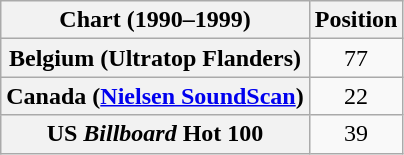<table class="wikitable sortable plainrowheaders" style="text-align:center">
<tr>
<th scope="col">Chart (1990–1999)</th>
<th scope="col">Position</th>
</tr>
<tr>
<th scope="row">Belgium (Ultratop Flanders)</th>
<td>77</td>
</tr>
<tr>
<th scope="row">Canada (<a href='#'>Nielsen SoundScan</a>)</th>
<td>22</td>
</tr>
<tr>
<th scope="row">US <em>Billboard</em> Hot 100</th>
<td>39</td>
</tr>
</table>
